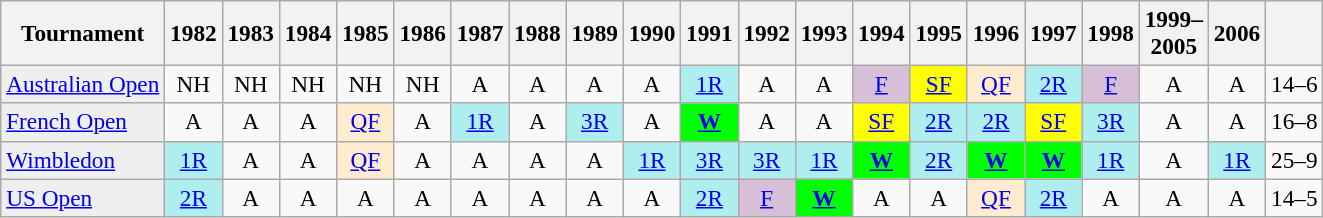<table class=wikitable style=text-align:center;font-size:97%>
<tr bgcolor="#efefef">
<th>Tournament</th>
<th>1982</th>
<th>1983</th>
<th>1984</th>
<th>1985</th>
<th>1986</th>
<th>1987</th>
<th>1988</th>
<th>1989</th>
<th>1990</th>
<th>1991</th>
<th>1992</th>
<th>1993</th>
<th>1994</th>
<th>1995</th>
<th>1996</th>
<th>1997</th>
<th>1998</th>
<th>1999–<br>2005</th>
<th>2006</th>
<th></th>
</tr>
<tr>
<td bgcolor=#EFEFEF align=left><a href='#'>Australian Open</a></td>
<td align="center">NH</td>
<td align="center">NH</td>
<td align="center">NH</td>
<td align="center">NH</td>
<td align="center">NH</td>
<td>A</td>
<td>A</td>
<td>A</td>
<td>A</td>
<td bgcolor=#afeeee><a href='#'>1R</a></td>
<td>A</td>
<td>A</td>
<td bgcolor=#D8BFD8><a href='#'>F</a></td>
<td bgcolor=yellow><a href='#'>SF</a></td>
<td bgcolor=#ffebcd><a href='#'>QF</a></td>
<td bgcolor=#afeeee><a href='#'>2R</a></td>
<td bgcolor=#D8BFD8><a href='#'>F</a></td>
<td>A</td>
<td>A</td>
<td>14–6</td>
</tr>
<tr>
<td bgcolor=#EFEFEF align=left><a href='#'>French Open</a></td>
<td>A</td>
<td>A</td>
<td>A</td>
<td bgcolor=#ffebcd><a href='#'>QF</a></td>
<td>A</td>
<td bgcolor=#afeeee><a href='#'>1R</a></td>
<td>A</td>
<td bgcolor=#afeeee><a href='#'>3R</a></td>
<td>A</td>
<td bgcolor=lime><a href='#'><strong>W</strong></a></td>
<td>A</td>
<td>A</td>
<td bgcolor=yellow><a href='#'>SF</a></td>
<td bgcolor=#afeeee><a href='#'>2R</a></td>
<td bgcolor=#afeeee><a href='#'>2R</a></td>
<td bgcolor=yellow><a href='#'>SF</a></td>
<td bgcolor=#afeeee><a href='#'>3R</a></td>
<td>A</td>
<td>A</td>
<td>16–8</td>
</tr>
<tr>
<td bgcolor=#EFEFEF align=left><a href='#'>Wimbledon</a></td>
<td bgcolor=#afeeee><a href='#'>1R</a></td>
<td>A</td>
<td>A</td>
<td bgcolor=#ffebcd><a href='#'>QF</a></td>
<td>A</td>
<td>A</td>
<td>A</td>
<td>A</td>
<td bgcolor=#afeeee><a href='#'>1R</a></td>
<td bgcolor=#afeeee><a href='#'>3R</a></td>
<td bgcolor=#afeeee><a href='#'>3R</a></td>
<td bgcolor=#afeeee><a href='#'>1R</a></td>
<td bgcolor=lime><a href='#'><strong>W</strong></a></td>
<td bgcolor=#afeeee><a href='#'>2R</a></td>
<td bgcolor=lime><a href='#'><strong>W</strong></a></td>
<td bgcolor=lime><a href='#'><strong>W</strong></a></td>
<td bgcolor=#afeeee><a href='#'>1R</a></td>
<td>A</td>
<td bgcolor=#afeeee><a href='#'>1R</a></td>
<td>25–9</td>
</tr>
<tr>
<td bgcolor=#EFEFEF align=left><a href='#'>US Open</a></td>
<td bgcolor=#afeeee><a href='#'>2R</a></td>
<td>A</td>
<td>A</td>
<td>A</td>
<td>A</td>
<td>A</td>
<td>A</td>
<td>A</td>
<td>A</td>
<td bgcolor=#afeeee><a href='#'>2R</a></td>
<td bgcolor=#D8BFD8><a href='#'>F</a></td>
<td bgcolor=lime><a href='#'><strong>W</strong></a></td>
<td>A</td>
<td>A</td>
<td bgcolor=#ffebcd><a href='#'>QF</a></td>
<td bgcolor=#afeeee><a href='#'>2R</a></td>
<td>A</td>
<td>A</td>
<td>A</td>
<td>14–5</td>
</tr>
</table>
